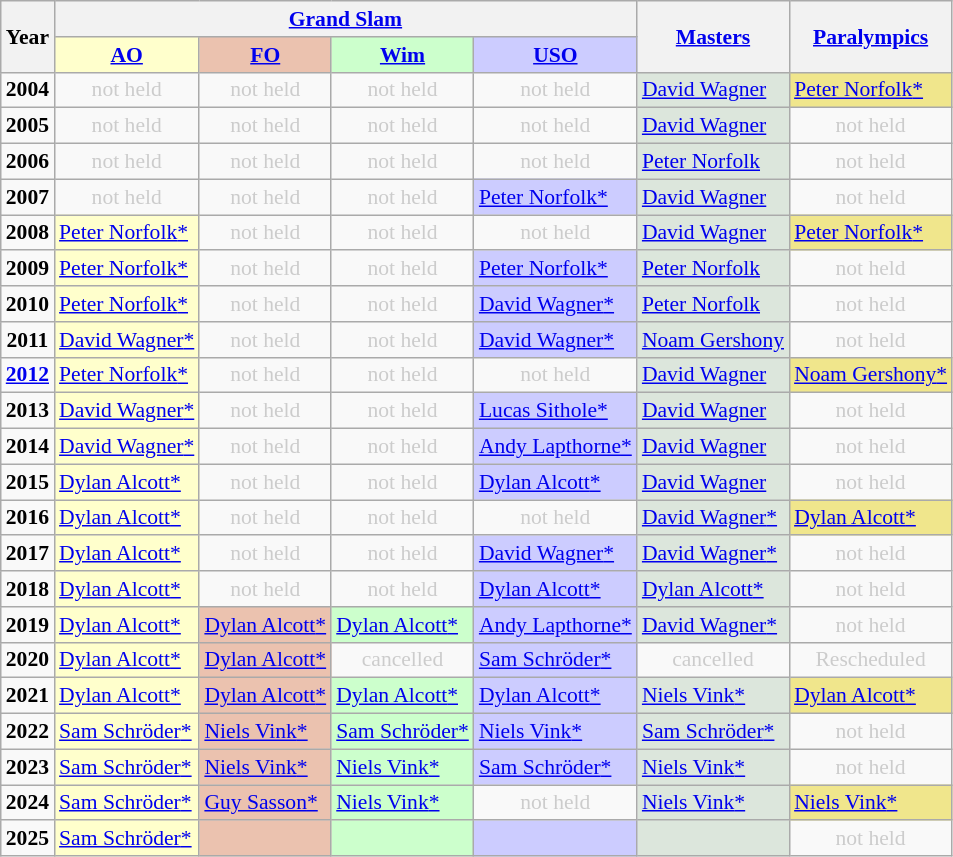<table class="wikitable" style="font-size: 90%">
<tr>
<th rowspan="2" align="center">Year</th>
<th colspan="4" align="center"><a href='#'>Grand Slam</a></th>
<th rowspan="2" align="center"><a href='#'>Masters</a></th>
<th rowspan="2" align="center"><a href='#'>Paralympics</a></th>
</tr>
<tr>
<th style="background:#FFFFCC;" align="center"><a href='#'>AO</a></th>
<th style="background:#EBC2AF;" align="center"><a href='#'>FO</a></th>
<th style="background:#CCFFCC;" align="center"><a href='#'>Wim</a></th>
<th style="background:#CCCCFF;" align="center"><a href='#'>USO</a></th>
</tr>
<tr>
<td align="center"><strong>2004</strong></td>
<td style="color:#CCCCCC;" align="center">not held</td>
<td style="color:#CCCCCC;" align="center">not held</td>
<td style="color:#CCCCCC;" align="center">not held</td>
<td style="color:#CCCCCC;" align="center">not held</td>
<td style="background:#DCE6DC;" align="left"> <a href='#'>David Wagner</a></td>
<td style="background:#F0E68C;" align="left"> <a href='#'>Peter Norfolk</a><a href='#'>*</a></td>
</tr>
<tr>
<td align="center"><strong>2005</strong></td>
<td style="color:#CCCCCC;" align="center">not held</td>
<td style="color:#CCCCCC;" align="center">not held</td>
<td style="color:#CCCCCC;" align="center">not held</td>
<td style="color:#CCCCCC;" align="center">not held</td>
<td style="background:#DCE6DC;" align="left"> <a href='#'>David Wagner</a></td>
<td style="color:#CCCCCC;" align="center">not held</td>
</tr>
<tr>
<td align="center"><strong>2006</strong></td>
<td style="color:#CCCCCC;" align="center">not held</td>
<td style="color:#CCCCCC;" align="center">not held</td>
<td style="color:#CCCCCC;" align="center">not held</td>
<td style="color:#CCCCCC;" align="center">not held</td>
<td style="background:#DCE6DC;" align="left"> <a href='#'>Peter Norfolk</a></td>
<td style="color:#CCCCCC;" align="center">not held</td>
</tr>
<tr>
<td align="center"><strong>2007</strong></td>
<td style="color:#CCCCCC;" align="center">not held</td>
<td style="color:#CCCCCC;" align="center">not held</td>
<td style="color:#CCCCCC;" align="center">not held</td>
<td style="background:#CCCCFF;" align="left"> <a href='#'>Peter Norfolk</a><a href='#'>*</a></td>
<td style="background:#DCE6DC;" align="left"> <a href='#'>David Wagner</a></td>
<td style="color:#CCCCCC;" align="center">not held</td>
</tr>
<tr>
<td align="center"><strong>2008</strong></td>
<td style="background:#FFFFCC;" align="left"> <a href='#'>Peter Norfolk</a><a href='#'>*</a></td>
<td style="color:#CCCCCC;" align="center">not held</td>
<td style="color:#CCCCCC;" align="center">not held</td>
<td style="color:#CCCCCC;" align="center">not held</td>
<td style="background:#DCE6DC;" align="left"> <a href='#'>David Wagner</a></td>
<td style="background:#F0E68C;" align="left"> <a href='#'>Peter Norfolk</a><a href='#'>*</a></td>
</tr>
<tr>
<td align="center"><strong>2009</strong></td>
<td style="background:#FFFFCC;" align="left"> <a href='#'>Peter Norfolk</a><a href='#'>*</a></td>
<td style="color:#CCCCCC;" align="center">not held</td>
<td style="color:#CCCCCC;" align="center">not held</td>
<td style="background:#CCCCFF;" align="left"> <a href='#'>Peter Norfolk</a><a href='#'>*</a></td>
<td style="background:#DCE6DC;" align="left"> <a href='#'>Peter Norfolk</a></td>
<td style="color:#CCCCCC;" align="center">not held</td>
</tr>
<tr>
<td align="center"><strong>2010</strong></td>
<td style="background:#FFFFCC;" align="left"> <a href='#'>Peter Norfolk</a><a href='#'>*</a></td>
<td style="color:#CCCCCC;" align="center">not held</td>
<td style="color:#CCCCCC;" align="center">not held</td>
<td style="background:#CCCCFF;" align="left"> <a href='#'>David Wagner</a><a href='#'>*</a></td>
<td style="background:#DCE6DC;" align="left"> <a href='#'>Peter Norfolk</a></td>
<td style="color:#CCCCCC;" align="center">not held</td>
</tr>
<tr>
<td align="center"><strong>2011</strong></td>
<td style="background:#FFFFCC;" align="left"> <a href='#'>David Wagner</a><a href='#'>*</a></td>
<td style="color:#CCCCCC;" align="center">not held</td>
<td style="color:#CCCCCC;" align="center">not held</td>
<td style="background:#CCCCFF;" align="left"> <a href='#'>David Wagner</a><a href='#'>*</a></td>
<td style="background:#DCE6DC;" align="left"> <a href='#'>Noam Gershony</a></td>
<td style="color:#CCCCCC;" align="center">not held</td>
</tr>
<tr>
<td align="center"><strong><a href='#'>2012</a></strong></td>
<td style="background:#FFFFCC;" align="left"> <a href='#'>Peter Norfolk</a><a href='#'>*</a></td>
<td style="color:#CCCCCC;" align="center">not held</td>
<td style="color:#CCCCCC;" align="center">not held</td>
<td style="color:#CCCCCC;" align="center">not held</td>
<td style="background:#DCE6DC;" align="left"> <a href='#'>David Wagner</a></td>
<td style="background:#F0E68C;" align="left"> <a href='#'>Noam Gershony</a><a href='#'>*</a></td>
</tr>
<tr>
<td align="center"><strong>2013</strong></td>
<td style="background:#FFFFCC;" align="left"> <a href='#'>David Wagner</a><a href='#'>*</a></td>
<td style="color:#CCCCCC;" align="center">not held</td>
<td style="color:#CCCCCC;" align="center">not held</td>
<td style="background:#CCCCFF;" align="left"> <a href='#'>Lucas Sithole</a><a href='#'>*</a></td>
<td style="background:#DCE6DC;" align="left"> <a href='#'>David Wagner</a></td>
<td style="color:#CCCCCC;" align="center">not held</td>
</tr>
<tr>
<td align="center"><strong>2014</strong></td>
<td style="background:#FFFFCC;" align="left"> <a href='#'>David Wagner</a><a href='#'>*</a></td>
<td style="color:#CCCCCC;" align="center">not held</td>
<td style="color:#CCCCCC;" align="center">not held</td>
<td style="background:#CCCCFF;" align="left"> <a href='#'>Andy Lapthorne</a><a href='#'>*</a></td>
<td style="background:#DCE6DC;" align="left"> <a href='#'>David Wagner</a></td>
<td style="color:#CCCCCC;" align="center">not held</td>
</tr>
<tr>
<td align="center"><strong>2015</strong></td>
<td style="background:#FFFFCC;" align="left"> <a href='#'>Dylan Alcott</a><a href='#'>*</a></td>
<td style="color:#CCCCCC;" align="center">not held</td>
<td style="color:#CCCCCC;" align="center">not held</td>
<td style="background:#CCCCFF;" align="left"> <a href='#'>Dylan Alcott</a><a href='#'>*</a></td>
<td style="background:#DCE6DC;" align="left"> <a href='#'>David Wagner</a></td>
<td style="color:#CCCCCC;" align="center">not held</td>
</tr>
<tr>
<td align="center"><strong>2016</strong></td>
<td style="background:#FFFFCC;" align="left"> <a href='#'>Dylan Alcott</a><a href='#'>*</a></td>
<td style="color:#CCCCCC;" align="center">not held</td>
<td style="color:#CCCCCC;" align="center">not held</td>
<td style="color:#CCCCCC;" align="center">not held</td>
<td style="background:#DCE6DC;" align="left"> <a href='#'>David Wagner</a><a href='#'>*</a></td>
<td style="background:#F0E68C;" align="left"> <a href='#'>Dylan Alcott</a><a href='#'>*</a></td>
</tr>
<tr>
<td align="center"><strong>2017</strong></td>
<td style="background:#FFFFCC;" align="left"> <a href='#'>Dylan Alcott</a><a href='#'>*</a></td>
<td style="color:#CCCCCC;" align="center">not held</td>
<td style="color:#CCCCCC;" align="center">not held</td>
<td style="background:#CCCCFF;" align="left"> <a href='#'>David Wagner</a><a href='#'>*</a></td>
<td style="background:#DCE6DC;" align="left"> <a href='#'>David Wagner</a><a href='#'>*</a></td>
<td style="color:#CCCCCC;" align="center">not held</td>
</tr>
<tr>
<td align="center"><strong>2018</strong></td>
<td style="background:#FFFFCC;" align="left"> <a href='#'>Dylan Alcott</a><a href='#'>*</a></td>
<td style="color:#CCCCCC;" align="center">not held</td>
<td style="color:#CCCCCC;" align="center">not held</td>
<td style="background:#CCCCFF;" align="left"> <a href='#'>Dylan Alcott</a><a href='#'>*</a></td>
<td style="background:#DCE6DC;" align="left"> <a href='#'>Dylan Alcott</a><a href='#'>*</a></td>
<td style="color:#CCCCCC;" align="center">not held</td>
</tr>
<tr>
<td align="center"><strong>2019</strong></td>
<td style="background:#FFFFCC;" align="left"> <a href='#'>Dylan Alcott</a><a href='#'>*</a></td>
<td style="background:#EBC2AF;" align="left"> <a href='#'>Dylan Alcott</a><a href='#'>*</a></td>
<td style="background:#CCFFCC;" align="left"> <a href='#'>Dylan Alcott</a><a href='#'>*</a></td>
<td style="background:#CCCCFF;" align="left"> <a href='#'>Andy Lapthorne</a><a href='#'>*</a></td>
<td style="background:#DCE6DC;" align="left"> <a href='#'>David Wagner</a><a href='#'>*</a></td>
<td style="color:#CCCCCC;" align="center">not held</td>
</tr>
<tr>
<td align="center"><strong>2020</strong></td>
<td style="background:#FFFFCC;" align="left"> <a href='#'>Dylan Alcott</a><a href='#'>*</a></td>
<td style="background:#EBC2AF;" align="left"> <a href='#'>Dylan Alcott</a><a href='#'>*</a></td>
<td style="color:#CCCCCC;" align="center">cancelled</td>
<td style="background:#CCCCFF;" align="left"> <a href='#'>Sam Schröder</a><a href='#'>*</a></td>
<td style="color:#CCCCCC;" align="center">cancelled</td>
<td style="color:#CCCCCC;" align="center">Rescheduled</td>
</tr>
<tr>
<td align="center"><strong>2021</strong></td>
<td style="background:#FFFFCC;" align="left"> <a href='#'>Dylan Alcott</a><a href='#'>*</a></td>
<td style="background:#EBC2AF;" align="left"> <a href='#'>Dylan Alcott</a><a href='#'>*</a></td>
<td style="background:#CCFFCC;" align="left"> <a href='#'>Dylan Alcott</a><a href='#'>*</a></td>
<td style="background:#CCCCFF;" align="left"> <a href='#'>Dylan Alcott</a><a href='#'>*</a></td>
<td style="background:#DCE6DC;" align="left"> <a href='#'>Niels Vink</a><a href='#'>*</a></td>
<td style="background:#F0E68C;" align="left"> <a href='#'>Dylan Alcott</a><a href='#'>*</a></td>
</tr>
<tr>
<td align="center"><strong>2022</strong></td>
<td style="background:#FFFFCC;" align="left"> <a href='#'>Sam Schröder</a><a href='#'>*</a></td>
<td style="background:#EBC2AF;" align="left"> <a href='#'>Niels Vink</a><a href='#'>*</a></td>
<td style="background:#CCFFCC;" align="left"> <a href='#'>Sam Schröder</a><a href='#'>*</a></td>
<td style="background:#CCCCFF;" align="left"> <a href='#'>Niels Vink</a><a href='#'>*</a></td>
<td style="background:#DCE6DC;" align="left"> <a href='#'>Sam Schröder</a><a href='#'>*</a></td>
<td style="color:#CCCCCC;" align="center">not held</td>
</tr>
<tr>
<td align="center"><strong>2023</strong></td>
<td style="background:#FFFFCC;" align="left"> <a href='#'>Sam Schröder</a><a href='#'>*</a></td>
<td style="background:#EBC2AF;" align="left"> <a href='#'>Niels Vink</a><a href='#'>*</a></td>
<td style="background:#CCFFCC;" align="left"> <a href='#'>Niels Vink</a><a href='#'>*</a></td>
<td style="background:#CCCCFF;" align="left"> <a href='#'>Sam Schröder</a><a href='#'>*</a></td>
<td style="background:#DCE6DC;" align="left"> <a href='#'>Niels Vink</a><a href='#'>*</a></td>
<td style="color:#CCCCCC;" align="center">not held</td>
</tr>
<tr>
<td align="center"><strong>2024</strong></td>
<td style="background:#FFFFCC;" align="left"> <a href='#'>Sam Schröder</a><a href='#'>*</a></td>
<td style="background:#EBC2AF;" align="left"> <a href='#'>Guy Sasson</a><a href='#'>*</a></td>
<td style="background:#CCFFCC;" align="left"> <a href='#'>Niels Vink</a><a href='#'>*</a></td>
<td style="color:#CCCCCC;" align="center">not held</td>
<td style="background:#DCE6DC;" align="left"> <a href='#'>Niels Vink</a><a href='#'>*</a></td>
<td style="background:#F0E68C;" align="left"> <a href='#'>Niels Vink</a><a href='#'>*</a></td>
</tr>
<tr>
<td align="center"><strong>2025</strong></td>
<td style="background:#FFFFCC;" align="left"> <a href='#'>Sam Schröder</a><a href='#'>*</a></td>
<td style="background:#EBC2AF;" align="left"></td>
<td style="background:#CCFFCC;" align="left"></td>
<td style="background:#CCCCFF;" align="left"></td>
<td style="background:#DCE6DC;" align="left"></td>
<td style="color:#CCCCCC;" align="center">not held</td>
</tr>
</table>
